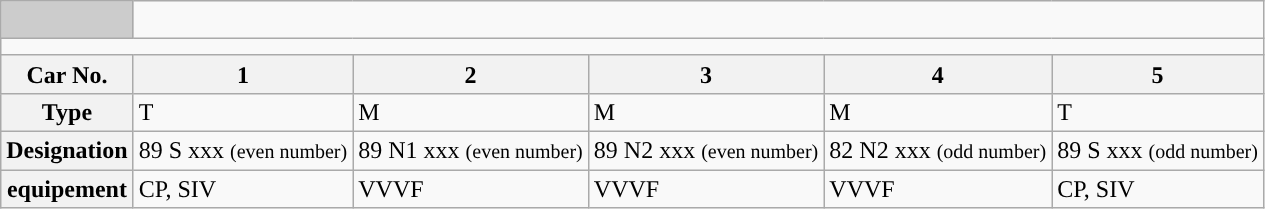<table class="wikitable">
<tr>
<td style="background-color:#ccc;"> </td>
<td colspan="7"></td>
</tr>
<tr style="line-height: 3.3px; background-color:#">
<td colspan="7" style="padding:0; border:0;"> </td>
</tr>
<tr style="line-height: 6.7px; background-color:#">
<td colspan="7" style="padding:0; border:0;"> </td>
</tr>
<tr>
<th>Car No.</th>
<th>1</th>
<th>2</th>
<th>3</th>
<th>4</th>
<th>5</th>
</tr>
<tr>
<th>Type</th>
<td>T</td>
<td>M</td>
<td>M</td>
<td>M</td>
<td>T</td>
</tr>
<tr>
<th>Designation</th>
<td>89 S xxx <small>(even number)</small></td>
<td>89 N1 xxx <small>(even number)</small></td>
<td>89 N2 xxx <small>(even number)</small></td>
<td>82 N2 xxx <small>(odd number)</small></td>
<td>89 S xxx <small>(odd number)</small></td>
</tr>
<tr>
<th>equipement</th>
<td>CP, SIV</td>
<td>VVVF</td>
<td>VVVF</td>
<td>VVVF</td>
<td>CP, SIV</td>
</tr>
</table>
